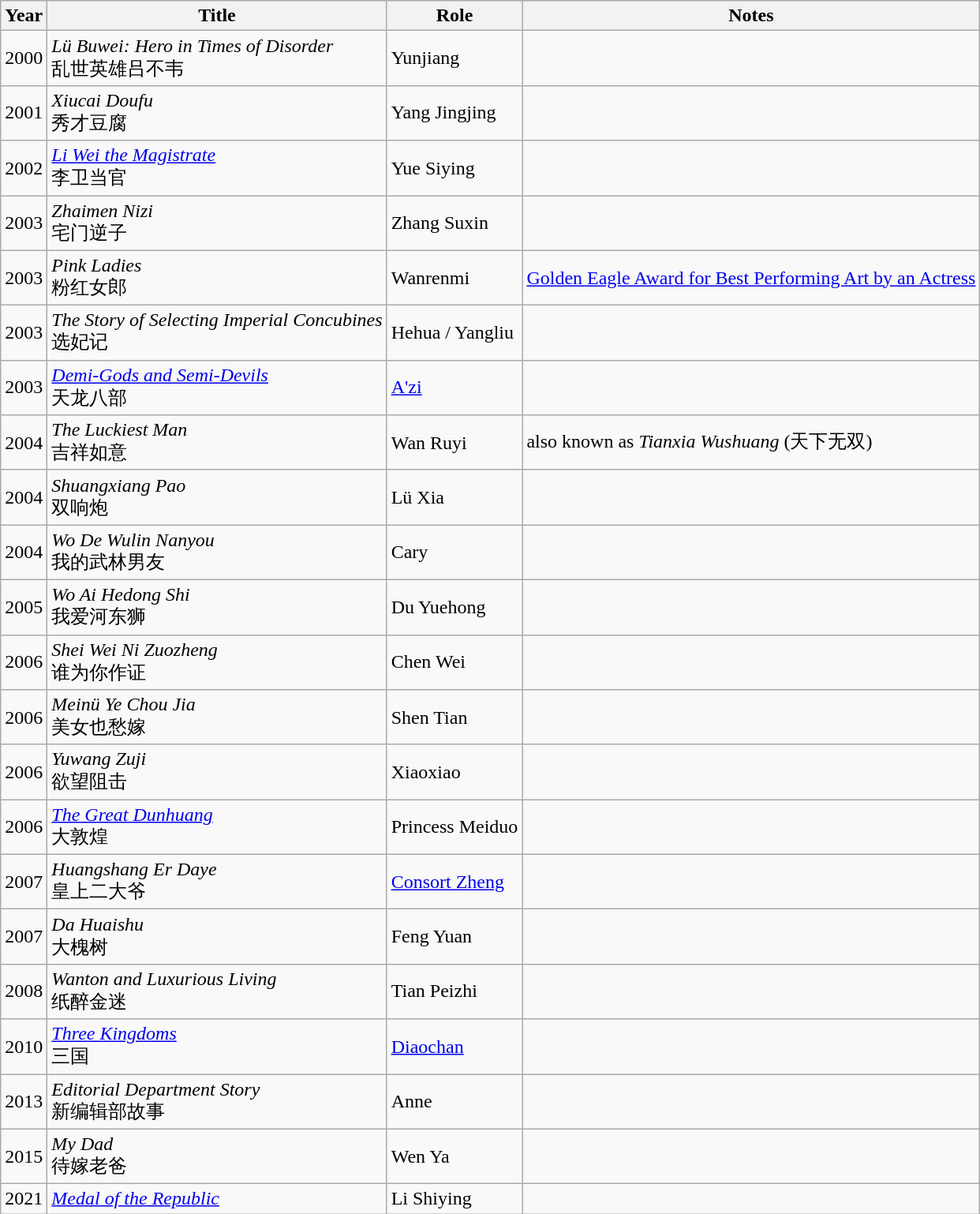<table class="wikitable sortable">
<tr>
<th>Year</th>
<th>Title</th>
<th>Role</th>
<th class="unsortable">Notes</th>
</tr>
<tr>
<td>2000</td>
<td><em>Lü Buwei: Hero in Times of Disorder</em><br>乱世英雄吕不韦</td>
<td>Yunjiang</td>
<td></td>
</tr>
<tr>
<td>2001</td>
<td><em>Xiucai Doufu</em><br>秀才豆腐</td>
<td>Yang Jingjing</td>
<td></td>
</tr>
<tr>
<td>2002</td>
<td><em><a href='#'>Li Wei the Magistrate</a></em><br>李卫当官</td>
<td>Yue Siying</td>
<td></td>
</tr>
<tr>
<td>2003</td>
<td><em>Zhaimen Nizi</em><br>宅门逆子</td>
<td>Zhang Suxin</td>
<td></td>
</tr>
<tr>
<td>2003</td>
<td><em>Pink Ladies</em><br>粉红女郎</td>
<td>Wanrenmi</td>
<td><a href='#'>Golden Eagle Award for Best Performing Art by an Actress</a></td>
</tr>
<tr>
<td>2003</td>
<td><em>The Story of Selecting Imperial Concubines</em><br>选妃记</td>
<td>Hehua / Yangliu</td>
<td></td>
</tr>
<tr>
<td>2003</td>
<td><em><a href='#'>Demi-Gods and Semi-Devils</a></em><br>天龙八部</td>
<td><a href='#'>A'zi</a></td>
<td></td>
</tr>
<tr>
<td>2004</td>
<td><em>The Luckiest Man</em><br>吉祥如意</td>
<td>Wan Ruyi</td>
<td>also known as <em>Tianxia Wushuang</em> (天下无双)</td>
</tr>
<tr>
<td>2004</td>
<td><em>Shuangxiang Pao</em><br>双响炮</td>
<td>Lü Xia</td>
<td></td>
</tr>
<tr>
<td>2004</td>
<td><em>Wo De Wulin Nanyou</em><br>我的武林男友</td>
<td>Cary</td>
<td></td>
</tr>
<tr>
<td>2005</td>
<td><em>Wo Ai Hedong Shi</em><br>我爱河东狮</td>
<td>Du Yuehong</td>
<td></td>
</tr>
<tr>
<td>2006</td>
<td><em>Shei Wei Ni Zuozheng</em><br>谁为你作证</td>
<td>Chen Wei</td>
<td></td>
</tr>
<tr>
<td>2006</td>
<td><em>Meinü Ye Chou Jia</em><br>美女也愁嫁</td>
<td>Shen Tian</td>
<td></td>
</tr>
<tr>
<td>2006</td>
<td><em>Yuwang Zuji</em><br>欲望阻击</td>
<td>Xiaoxiao</td>
<td></td>
</tr>
<tr>
<td>2006</td>
<td><em><a href='#'>The Great Dunhuang</a></em><br>大敦煌</td>
<td>Princess Meiduo</td>
<td></td>
</tr>
<tr>
<td>2007</td>
<td><em>Huangshang Er Daye</em><br>皇上二大爷</td>
<td><a href='#'>Consort Zheng</a></td>
<td></td>
</tr>
<tr>
<td>2007</td>
<td><em>Da Huaishu</em><br>大槐树</td>
<td>Feng Yuan</td>
<td></td>
</tr>
<tr>
<td>2008</td>
<td><em>Wanton and Luxurious Living</em><br>纸醉金迷</td>
<td>Tian Peizhi</td>
<td></td>
</tr>
<tr>
<td>2010</td>
<td><em><a href='#'>Three Kingdoms</a></em><br>三国</td>
<td><a href='#'>Diaochan</a></td>
<td></td>
</tr>
<tr>
<td>2013</td>
<td><em>Editorial Department Story</em><br>新编辑部故事</td>
<td>Anne</td>
<td></td>
</tr>
<tr>
<td>2015</td>
<td><em>My Dad</em><br>待嫁老爸</td>
<td>Wen Ya</td>
<td></td>
</tr>
<tr>
<td>2021</td>
<td><em><a href='#'>Medal of the Republic</a></em><br></td>
<td>Li Shiying</td>
<td></td>
</tr>
</table>
